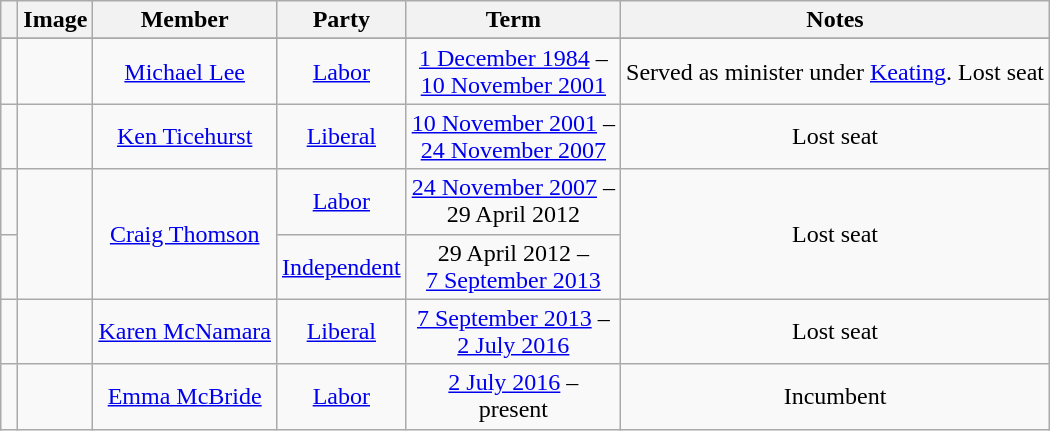<table class=wikitable style="text-align:center">
<tr>
<th></th>
<th>Image</th>
<th>Member</th>
<th>Party</th>
<th>Term</th>
<th>Notes</th>
</tr>
<tr>
</tr>
<tr>
<td> </td>
<td></td>
<td><a href='#'>Michael Lee</a><br></td>
<td><a href='#'>Labor</a></td>
<td nowrap><a href='#'>1 December 1984</a> –<br><a href='#'>10 November 2001</a></td>
<td>Served as minister under <a href='#'>Keating</a>. Lost seat</td>
</tr>
<tr>
<td> </td>
<td></td>
<td><a href='#'>Ken Ticehurst</a><br></td>
<td><a href='#'>Liberal</a></td>
<td nowrap><a href='#'>10 November 2001</a> –<br><a href='#'>24 November 2007</a></td>
<td>Lost seat</td>
</tr>
<tr>
<td> </td>
<td rowspan=2></td>
<td rowspan=2><a href='#'>Craig Thomson</a><br></td>
<td><a href='#'>Labor</a></td>
<td nowrap><a href='#'>24 November 2007</a> –<br>29 April 2012</td>
<td rowspan=2>Lost seat</td>
</tr>
<tr>
<td> </td>
<td nowrap><a href='#'>Independent</a></td>
<td nowrap>29 April 2012 –<br><a href='#'>7 September 2013</a></td>
</tr>
<tr>
<td> </td>
<td></td>
<td><a href='#'>Karen McNamara</a><br></td>
<td><a href='#'>Liberal</a></td>
<td nowrap><a href='#'>7 September 2013</a> –<br><a href='#'>2 July 2016</a></td>
<td>Lost seat</td>
</tr>
<tr>
<td> </td>
<td></td>
<td><a href='#'>Emma McBride</a><br></td>
<td><a href='#'>Labor</a></td>
<td nowrap><a href='#'>2 July 2016</a> –<br>present</td>
<td>Incumbent</td>
</tr>
</table>
